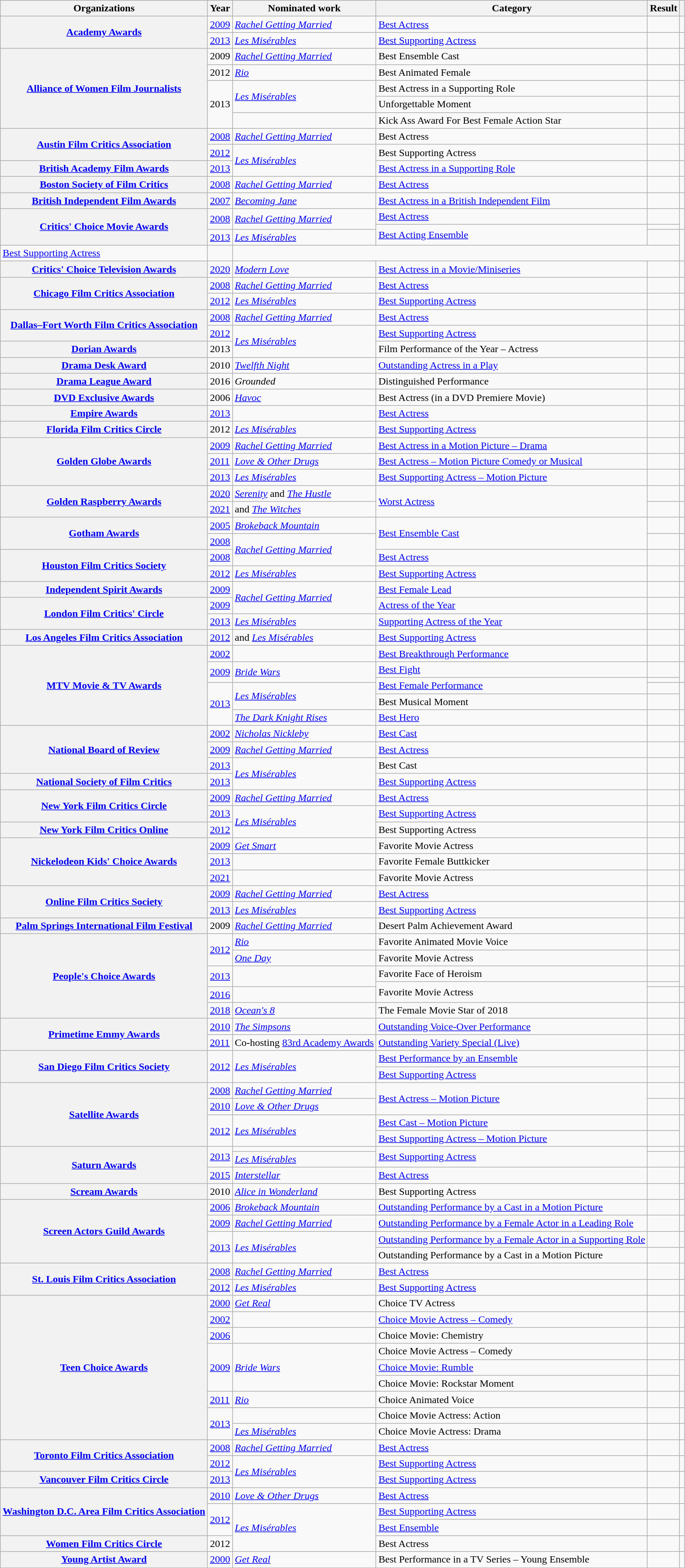<table class="wikitable sortable plainrowheaders">
<tr>
<th scope="col">Organizations</th>
<th scope="col">Year</th>
<th scope="col">Nominated work</th>
<th scope="col">Category</th>
<th scope="col">Result</th>
<th scope="col" class="unsortable"></th>
</tr>
<tr>
<th scope="rowgroup" rowspan="2"><a href='#'>Academy Awards</a> </th>
<td><a href='#'>2009</a></td>
<td><em><a href='#'>Rachel Getting Married</a></em></td>
<td><a href='#'>Best Actress</a></td>
<td></td>
<td align="center"></td>
</tr>
<tr>
<td><a href='#'>2013</a></td>
<td><em><a href='#'>Les Misérables</a></em></td>
<td><a href='#'>Best Supporting Actress</a></td>
<td></td>
<td align="center"></td>
</tr>
<tr>
<th scope="rowgroup" rowspan="5"><a href='#'>Alliance of Women Film Journalists</a></th>
<td>2009</td>
<td><em><a href='#'>Rachel Getting Married</a></em></td>
<td>Best Ensemble Cast</td>
<td></td>
<td align="center"></td>
</tr>
<tr>
<td>2012</td>
<td><em><a href='#'>Rio</a></em></td>
<td>Best Animated Female</td>
<td></td>
<td align="center"></td>
</tr>
<tr>
<td rowspan="3">2013</td>
<td rowspan="2"><em><a href='#'>Les Misérables</a></em></td>
<td>Best Actress in a Supporting Role</td>
<td></td>
<td rowspan="2" align="center"></td>
</tr>
<tr>
<td>Unforgettable Moment</td>
<td></td>
</tr>
<tr>
<td><em></em></td>
<td>Kick Ass Award For Best Female Action Star</td>
<td></td>
<td align="center"></td>
</tr>
<tr>
<th scope="rowgroup" rowspan="2"><a href='#'>Austin Film Critics Association</a></th>
<td><a href='#'>2008</a></td>
<td><em><a href='#'>Rachel Getting Married</a></em></td>
<td>Best Actress</td>
<td></td>
<td align="center"></td>
</tr>
<tr>
<td><a href='#'>2012</a></td>
<td rowspan="2"><em><a href='#'>Les Misérables</a></em></td>
<td>Best Supporting Actress</td>
<td></td>
<td align="center"></td>
</tr>
<tr>
<th scope="row"><a href='#'>British Academy Film Awards</a></th>
<td><a href='#'>2013</a></td>
<td><a href='#'>Best Actress in a Supporting Role</a></td>
<td></td>
<td align="center"></td>
</tr>
<tr>
<th scope="row"><a href='#'>Boston Society of Film Critics</a></th>
<td><a href='#'>2008</a></td>
<td><em><a href='#'>Rachel Getting Married</a></em></td>
<td><a href='#'>Best Actress</a></td>
<td></td>
<td align="center"></td>
</tr>
<tr>
<th scope="row"><a href='#'>British Independent Film Awards</a></th>
<td><a href='#'>2007</a></td>
<td><em><a href='#'>Becoming Jane</a></em></td>
<td><a href='#'>Best Actress in a British Independent Film</a></td>
<td></td>
<td align="center"></td>
</tr>
<tr>
<th scope="rowgroup" rowspan="4"><a href='#'>Critics' Choice Movie Awards</a></th>
<td rowspan="2"><a href='#'>2008</a></td>
<td rowspan="2"><em><a href='#'>Rachel Getting Married</a></em></td>
<td><a href='#'>Best Actress</a></td>
<td></td>
<td rowspan="2" align="center"><br></td>
</tr>
<tr>
<td rowspan="2"><a href='#'>Best Acting Ensemble</a></td>
<td></td>
</tr>
<tr>
<td rowspan="2"><a href='#'>2013</a></td>
<td rowspan="2"><em><a href='#'>Les Misérables</a></em></td>
<td></td>
<td rowspan="3" align="center"><br></td>
</tr>
<tr>
</tr>
<tr>
<td><a href='#'>Best Supporting Actress</a></td>
<td></td>
</tr>
<tr>
<th scope="row"><a href='#'>Critics' Choice Television Awards</a></th>
<td><a href='#'>2020</a></td>
<td><em><a href='#'>Modern Love</a></em></td>
<td><a href='#'>Best Actress in a Movie/Miniseries</a></td>
<td></td>
<td align="center"></td>
</tr>
<tr>
<th scope="rowgroup" rowspan="2"><a href='#'>Chicago Film Critics Association</a></th>
<td><a href='#'>2008</a></td>
<td><em><a href='#'>Rachel Getting Married</a></em></td>
<td><a href='#'>Best Actress</a></td>
<td></td>
<td align="center"></td>
</tr>
<tr>
<td><a href='#'>2012</a></td>
<td><em><a href='#'>Les Misérables</a></em></td>
<td><a href='#'>Best Supporting Actress</a></td>
<td></td>
<td align="center"></td>
</tr>
<tr>
<th scope="rowgroup" rowspan="2"><a href='#'>Dallas–Fort Worth Film Critics Association</a></th>
<td><a href='#'>2008</a></td>
<td><em><a href='#'>Rachel Getting Married</a></em></td>
<td><a href='#'>Best Actress</a></td>
<td></td>
<td align="center"></td>
</tr>
<tr>
<td><a href='#'>2012</a></td>
<td rowspan="2"><em><a href='#'>Les Misérables</a></em></td>
<td><a href='#'>Best Supporting Actress</a></td>
<td></td>
<td align="center"></td>
</tr>
<tr>
<th scope="row"><a href='#'>Dorian Awards</a></th>
<td>2013</td>
<td>Film Performance of the Year – Actress</td>
<td></td>
<td align="center"></td>
</tr>
<tr>
<th scope="row"><a href='#'>Drama Desk Award</a></th>
<td>2010</td>
<td><em><a href='#'>Twelfth Night</a></em></td>
<td><a href='#'>Outstanding Actress in a Play</a></td>
<td></td>
<td align="center"></td>
</tr>
<tr>
<th scope="row"><a href='#'>Drama League Award</a></th>
<td>2016</td>
<td><em>Grounded</em></td>
<td>Distinguished Performance</td>
<td></td>
<td align="center"></td>
</tr>
<tr>
<th scope="row"><a href='#'>DVD Exclusive Awards</a></th>
<td>2006</td>
<td><em><a href='#'>Havoc</a></em></td>
<td>Best Actress (in a DVD Premiere Movie)</td>
<td></td>
<td align="center"></td>
</tr>
<tr>
<th scope="row"><a href='#'>Empire Awards</a></th>
<td><a href='#'>2013</a></td>
<td><em></em></td>
<td><a href='#'>Best Actress</a></td>
<td></td>
<td align="center"></td>
</tr>
<tr>
<th scope="row"><a href='#'>Florida Film Critics Circle</a></th>
<td>2012</td>
<td><em><a href='#'>Les Misérables</a></em></td>
<td><a href='#'>Best Supporting Actress</a></td>
<td></td>
<td align="center"></td>
</tr>
<tr>
<th scope="rowgroup" rowspan="3"><a href='#'>Golden Globe Awards</a></th>
<td><a href='#'>2009</a></td>
<td><em><a href='#'>Rachel Getting Married</a></em></td>
<td><a href='#'>Best Actress in a Motion Picture – Drama</a></td>
<td></td>
<td align="center"></td>
</tr>
<tr>
<td><a href='#'>2011</a></td>
<td><em><a href='#'>Love & Other Drugs</a></em></td>
<td><a href='#'>Best Actress – Motion Picture Comedy or Musical</a></td>
<td></td>
<td align="center"></td>
</tr>
<tr>
<td><a href='#'>2013</a></td>
<td><em><a href='#'>Les Misérables</a></em></td>
<td><a href='#'>Best Supporting Actress – Motion Picture</a></td>
<td></td>
<td align="center"></td>
</tr>
<tr>
<th scope="rowgroup" rowspan="2"><a href='#'>Golden Raspberry Awards</a></th>
<td><a href='#'>2020</a></td>
<td><em><a href='#'>Serenity</a></em> and <em><a href='#'>The Hustle</a></em></td>
<td rowspan="2"><a href='#'>Worst Actress</a></td>
<td></td>
<td align="center"></td>
</tr>
<tr>
<td><a href='#'>2021</a></td>
<td><em></em> and <em><a href='#'>The Witches</a></em></td>
<td></td>
<td align="center"></td>
</tr>
<tr>
<th scope="rowgroup" rowspan="2"><a href='#'>Gotham Awards</a></th>
<td><a href='#'>2005</a></td>
<td><em><a href='#'>Brokeback Mountain</a></em></td>
<td rowspan="2"><a href='#'>Best Ensemble Cast</a></td>
<td></td>
<td align="center"></td>
</tr>
<tr>
<td><a href='#'>2008</a></td>
<td rowspan="2"><em><a href='#'>Rachel Getting Married</a></em></td>
<td></td>
<td align="center"></td>
</tr>
<tr>
<th scope="rowgroup" rowspan="2"><a href='#'>Houston Film Critics Society</a></th>
<td><a href='#'>2008</a></td>
<td><a href='#'>Best Actress</a></td>
<td></td>
<td align="center"></td>
</tr>
<tr>
<td><a href='#'>2012</a></td>
<td><em><a href='#'>Les Misérables</a></em></td>
<td><a href='#'>Best Supporting Actress</a></td>
<td></td>
<td align="center"></td>
</tr>
<tr>
<th scope="row"><a href='#'>Independent Spirit Awards</a></th>
<td><a href='#'>2009</a></td>
<td rowspan="2"><em><a href='#'>Rachel Getting Married</a></em></td>
<td><a href='#'>Best Female Lead</a></td>
<td></td>
<td align="center"></td>
</tr>
<tr>
<th scope="rowgroup" rowspan="2"><a href='#'>London Film Critics' Circle</a></th>
<td><a href='#'>2009</a></td>
<td><a href='#'>Actress of the Year</a></td>
<td></td>
<td align="center"></td>
</tr>
<tr>
<td><a href='#'>2013</a></td>
<td><em><a href='#'>Les Misérables</a></em></td>
<td><a href='#'>Supporting Actress of the Year</a></td>
<td></td>
<td align="center"></td>
</tr>
<tr>
<th scope="row"><a href='#'>Los Angeles Film Critics Association</a></th>
<td><a href='#'>2012</a></td>
<td><em></em> and <em><a href='#'>Les Misérables</a></em></td>
<td><a href='#'>Best Supporting Actress</a></td>
<td></td>
<td align="center"></td>
</tr>
<tr>
<th scope="rowgroup" rowspan="6"><a href='#'>MTV Movie & TV Awards</a></th>
<td><a href='#'>2002</a></td>
<td><em></em></td>
<td><a href='#'>Best Breakthrough Performance</a></td>
<td></td>
<td align="center"></td>
</tr>
<tr>
<td rowspan="2"><a href='#'>2009</a></td>
<td rowspan="2"><em><a href='#'>Bride Wars</a></em></td>
<td><a href='#'>Best Fight</a></td>
<td></td>
<td align="center" rowspan="2"></td>
</tr>
<tr>
<td rowspan="2"><a href='#'>Best Female Performance</a></td>
<td></td>
</tr>
<tr>
<td rowspan="3"><a href='#'>2013</a></td>
<td rowspan="2"><em><a href='#'>Les Misérables</a></em></td>
<td></td>
<td rowspan="2" align="center"></td>
</tr>
<tr>
<td>Best Musical Moment</td>
<td></td>
</tr>
<tr>
<td><em><a href='#'>The Dark Knight Rises</a></em></td>
<td><a href='#'>Best Hero</a></td>
<td></td>
<td align="center"></td>
</tr>
<tr>
<th scope="rowgroup" rowspan="3"><a href='#'>National Board of Review</a></th>
<td><a href='#'>2002</a></td>
<td><em><a href='#'>Nicholas Nickleby</a></em></td>
<td><a href='#'>Best Cast</a></td>
<td></td>
<td align="center"></td>
</tr>
<tr>
<td><a href='#'>2009</a></td>
<td><em><a href='#'>Rachel Getting Married</a></em></td>
<td><a href='#'>Best Actress</a></td>
<td></td>
<td align="center"></td>
</tr>
<tr>
<td><a href='#'>2013</a></td>
<td rowspan="2"><em><a href='#'>Les Misérables</a></em></td>
<td>Best Cast</td>
<td></td>
<td align="center"></td>
</tr>
<tr>
<th scope="row"><a href='#'>National Society of Film Critics</a></th>
<td><a href='#'>2013</a></td>
<td><a href='#'>Best Supporting Actress</a></td>
<td></td>
<td align="center"></td>
</tr>
<tr>
<th scope="rowgroup" rowspan="2"><a href='#'>New York Film Critics Circle</a></th>
<td><a href='#'>2009</a></td>
<td><em><a href='#'>Rachel Getting Married</a></em></td>
<td><a href='#'>Best Actress</a></td>
<td></td>
<td align="center"></td>
</tr>
<tr>
<td><a href='#'>2013</a></td>
<td rowspan="2"><em><a href='#'>Les Misérables</a></em></td>
<td><a href='#'>Best Supporting Actress</a></td>
<td></td>
<td align="center"></td>
</tr>
<tr>
<th scope="row"><a href='#'>New York Film Critics Online</a></th>
<td><a href='#'>2012</a></td>
<td>Best Supporting Actress</td>
<td></td>
<td align="center"></td>
</tr>
<tr>
<th scope="rowgroup" rowspan="3"><a href='#'>Nickelodeon Kids' Choice Awards</a></th>
<td><a href='#'>2009</a></td>
<td><em><a href='#'>Get Smart</a></em></td>
<td>Favorite Movie Actress</td>
<td></td>
<td align="center"></td>
</tr>
<tr>
<td><a href='#'>2013</a></td>
<td><em></em></td>
<td>Favorite Female Buttkicker</td>
<td></td>
<td align="center"></td>
</tr>
<tr>
<td><a href='#'>2021</a></td>
<td><em></em></td>
<td>Favorite Movie Actress</td>
<td></td>
<td align="center"></td>
</tr>
<tr>
<th scope="rowgroup" rowspan="2"><a href='#'>Online Film Critics Society</a></th>
<td><a href='#'>2009</a></td>
<td><em><a href='#'>Rachel Getting Married</a></em></td>
<td><a href='#'>Best Actress</a></td>
<td></td>
<td align="center"></td>
</tr>
<tr>
<td><a href='#'>2013</a></td>
<td><em><a href='#'>Les Misérables</a></em></td>
<td><a href='#'>Best Supporting Actress</a></td>
<td></td>
<td align="center"></td>
</tr>
<tr>
<th scope="row"><a href='#'>Palm Springs International Film Festival</a></th>
<td>2009</td>
<td><em><a href='#'>Rachel Getting Married</a></em></td>
<td>Desert Palm Achievement Award</td>
<td></td>
<td align="center"></td>
</tr>
<tr>
<th scope="rowgroup" rowspan="6"><a href='#'>People's Choice Awards</a></th>
<td rowspan="2"><a href='#'>2012</a></td>
<td><em><a href='#'>Rio</a></em></td>
<td>Favorite Animated Movie Voice</td>
<td></td>
<td rowspan="2" align="center"></td>
</tr>
<tr>
<td><em><a href='#'>One Day</a></em></td>
<td>Favorite Movie Actress</td>
<td></td>
</tr>
<tr>
<td rowspan="2"><a href='#'>2013</a></td>
<td rowspan="2"><em></em></td>
<td>Favorite Face of Heroism</td>
<td></td>
<td rowspan="2" align="center"></td>
</tr>
<tr>
<td rowspan="2">Favorite Movie Actress</td>
<td></td>
</tr>
<tr>
<td><a href='#'>2016</a></td>
<td><em></em></td>
<td></td>
<td align="center"></td>
</tr>
<tr>
<td><a href='#'>2018</a></td>
<td><em><a href='#'>Ocean's 8</a></em></td>
<td>The Female Movie Star of 2018</td>
<td></td>
<td align="center"></td>
</tr>
<tr>
<th scope="rowgroup" rowspan="2"><a href='#'>Primetime Emmy Awards</a></th>
<td><a href='#'>2010</a></td>
<td><em><a href='#'>The Simpsons</a></em></td>
<td><a href='#'>Outstanding Voice-Over Performance</a></td>
<td></td>
<td align="center"></td>
</tr>
<tr>
<td><a href='#'>2011</a></td>
<td>Co-hosting <a href='#'>83rd Academy Awards</a></td>
<td><a href='#'>Outstanding Variety Special (Live)</a></td>
<td></td>
<td align="center"></td>
</tr>
<tr>
<th scope="rowgroup" rowspan="2"><a href='#'>San Diego Film Critics Society</a></th>
<td rowspan="2"><a href='#'>2012</a></td>
<td rowspan="2"><em><a href='#'>Les Misérables</a></em></td>
<td><a href='#'>Best Performance by an Ensemble</a></td>
<td></td>
<td rowspan="2" align="center"></td>
</tr>
<tr>
<td><a href='#'>Best Supporting Actress</a></td>
<td></td>
</tr>
<tr>
<th scope="rowgroup" rowspan="4"><a href='#'>Satellite Awards</a></th>
<td><a href='#'>2008</a></td>
<td><em><a href='#'>Rachel Getting Married</a></em></td>
<td rowspan="2"><a href='#'>Best Actress – Motion Picture</a></td>
<td></td>
<td align="center"></td>
</tr>
<tr>
<td><a href='#'>2010</a></td>
<td><em><a href='#'>Love & Other Drugs</a></em></td>
<td></td>
<td align="center"></td>
</tr>
<tr>
<td rowspan="2"><a href='#'>2012</a></td>
<td rowspan="2"><em><a href='#'>Les Misérables</a></em></td>
<td><a href='#'>Best Cast – Motion Picture</a></td>
<td></td>
<td rowspan="2" align="center"></td>
</tr>
<tr>
<td><a href='#'>Best Supporting Actress – Motion Picture</a></td>
<td></td>
</tr>
<tr>
<th scope="rowgroup" rowspan="3"><a href='#'>Saturn Awards</a></th>
<td rowspan="2"><a href='#'>2013</a></td>
<td><em></em></td>
<td rowspan="2"><a href='#'>Best Supporting Actress</a></td>
<td></td>
<td align="center"></td>
</tr>
<tr>
<td><em><a href='#'>Les Misérables</a></em></td>
<td></td>
<td align="center"></td>
</tr>
<tr>
<td><a href='#'>2015</a></td>
<td><em><a href='#'>Interstellar</a></em></td>
<td><a href='#'>Best Actress</a></td>
<td></td>
<td align="center"></td>
</tr>
<tr>
<th scope="row"><a href='#'>Scream Awards</a></th>
<td>2010</td>
<td><em><a href='#'>Alice in Wonderland</a></em></td>
<td>Best Supporting Actress</td>
<td></td>
<td align="center"></td>
</tr>
<tr>
<th scope="rowgroup" rowspan="4"><a href='#'>Screen Actors Guild Awards</a></th>
<td><a href='#'>2006</a></td>
<td><em><a href='#'>Brokeback Mountain</a></em></td>
<td><a href='#'>Outstanding Performance by a Cast in a Motion Picture</a></td>
<td></td>
<td align="center"></td>
</tr>
<tr>
<td><a href='#'>2009</a></td>
<td><em><a href='#'>Rachel Getting Married</a></em></td>
<td><a href='#'>Outstanding Performance by a Female Actor in a Leading Role</a></td>
<td></td>
<td align="center"></td>
</tr>
<tr>
<td rowspan="2"><a href='#'>2013</a></td>
<td rowspan="2"><em><a href='#'>Les Misérables</a></em></td>
<td><a href='#'>Outstanding Performance by a Female Actor in a Supporting Role</a></td>
<td></td>
<td align="center"></td>
</tr>
<tr>
<td>Outstanding Performance by a Cast in a Motion Picture</td>
<td></td>
<td align="center"></td>
</tr>
<tr>
<th scope="rowgroup" rowspan="2"><a href='#'>St. Louis Film Critics Association</a></th>
<td><a href='#'>2008</a></td>
<td><em><a href='#'>Rachel Getting Married</a></em></td>
<td><a href='#'>Best Actress</a></td>
<td></td>
<td align="center"></td>
</tr>
<tr>
<td><a href='#'>2012</a></td>
<td><em><a href='#'>Les Misérables</a></em></td>
<td><a href='#'>Best Supporting Actress</a></td>
<td></td>
<td align="center"></td>
</tr>
<tr>
<th scope="rowgroup" rowspan="9"><a href='#'>Teen Choice Awards</a></th>
<td><a href='#'>2000</a></td>
<td><em><a href='#'>Get Real</a></em></td>
<td>Choice TV Actress</td>
<td></td>
<td align="center"></td>
</tr>
<tr>
<td><a href='#'>2002</a></td>
<td><em></em></td>
<td><a href='#'>Choice Movie Actress – Comedy</a></td>
<td></td>
<td align="center"></td>
</tr>
<tr>
<td><a href='#'>2006</a></td>
<td><em></em></td>
<td>Choice Movie: Chemistry</td>
<td></td>
<td align="center"></td>
</tr>
<tr>
<td rowspan="3"><a href='#'>2009</a></td>
<td rowspan="3"><em><a href='#'>Bride Wars</a></em></td>
<td>Choice Movie Actress – Comedy</td>
<td></td>
<td align="center"></td>
</tr>
<tr>
<td><a href='#'>Choice Movie: Rumble</a></td>
<td></td>
<td rowspan="2" align="center"></td>
</tr>
<tr>
<td>Choice Movie: Rockstar Moment</td>
<td></td>
</tr>
<tr>
<td><a href='#'>2011</a></td>
<td><em><a href='#'>Rio</a></em></td>
<td>Choice Animated Voice</td>
<td></td>
<td align="center"></td>
</tr>
<tr>
<td rowspan="2"><a href='#'>2013</a></td>
<td><em></em></td>
<td>Choice Movie Actress: Action</td>
<td></td>
<td align="center"></td>
</tr>
<tr>
<td><em><a href='#'>Les Misérables</a></em></td>
<td>Choice Movie Actress: Drama</td>
<td></td>
<td align="center"></td>
</tr>
<tr>
<th scope="rowgroup" rowspan="2"><a href='#'>Toronto Film Critics Association</a></th>
<td><a href='#'>2008</a></td>
<td><em><a href='#'>Rachel Getting Married</a></em></td>
<td><a href='#'>Best Actress</a></td>
<td></td>
<td align="center"></td>
</tr>
<tr>
<td><a href='#'>2012</a></td>
<td rowspan="2"><em><a href='#'>Les Misérables</a></em></td>
<td><a href='#'>Best Supporting Actress</a></td>
<td></td>
<td align="center"></td>
</tr>
<tr>
<th scope="row"><a href='#'>Vancouver Film Critics Circle</a></th>
<td><a href='#'>2013</a></td>
<td><a href='#'>Best Supporting Actress</a></td>
<td></td>
<td align="center"></td>
</tr>
<tr>
<th scope="rowgroup" rowspan="3"><a href='#'>Washington D.C. Area Film Critics Association</a></th>
<td><a href='#'>2010</a></td>
<td><em><a href='#'>Love & Other Drugs</a></em></td>
<td><a href='#'>Best Actress</a></td>
<td></td>
<td align="center"></td>
</tr>
<tr>
<td rowspan="2"><a href='#'>2012</a></td>
<td rowspan="3"><em><a href='#'>Les Misérables</a></em></td>
<td><a href='#'>Best Supporting Actress</a></td>
<td></td>
<td rowspan="2" align="center"></td>
</tr>
<tr>
<td><a href='#'>Best Ensemble</a></td>
<td></td>
</tr>
<tr>
<th scope="row"><a href='#'>Women Film Critics Circle</a></th>
<td>2012</td>
<td>Best Actress</td>
<td></td>
<td align="center"></td>
</tr>
<tr>
<th scope="row"><a href='#'>Young Artist Award</a></th>
<td><a href='#'>2000</a></td>
<td><em><a href='#'>Get Real</a></em></td>
<td>Best Performance in a TV Series – Young Ensemble</td>
<td></td>
<td align="center"></td>
</tr>
</table>
